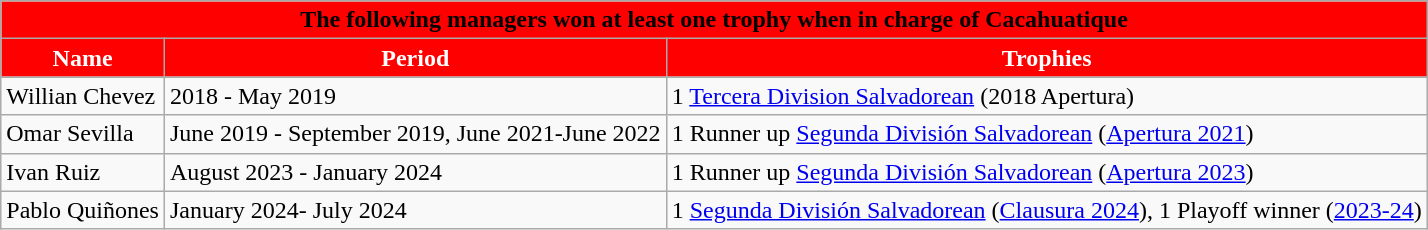<table class="wikitable">
<tr>
<td bgcolor="ff0000" align="center" colspan="5"><strong><span>The following managers won at least one trophy when in charge of Cacahuatique</span></strong></td>
</tr>
<tr>
<th style="color:white; background:#ff0000;">Name</th>
<th style="color:white; background:#ff0000;">Period</th>
<th style="color:white; background:#ff0000;">Trophies</th>
</tr>
<tr>
<td> Willian Chevez</td>
<td>2018 - May 2019</td>
<td>1 <a href='#'>Tercera Division Salvadorean</a> (2018 Apertura)</td>
</tr>
<tr>
<td> Omar Sevilla</td>
<td>June 2019 - September 2019, June 2021-June 2022</td>
<td>1 Runner up <a href='#'>Segunda División Salvadorean</a> (<a href='#'>Apertura 2021</a>)</td>
</tr>
<tr>
<td>  Ivan Ruiz</td>
<td>August 2023 - January 2024</td>
<td>1 Runner up <a href='#'>Segunda División Salvadorean</a> (<a href='#'>Apertura 2023</a>)</td>
</tr>
<tr>
<td> Pablo Quiñones</td>
<td>January 2024- July 2024</td>
<td>1 <a href='#'>Segunda División Salvadorean</a> (<a href='#'>Clausura 2024</a>), 1 Playoff winner (<a href='#'>2023-24</a>)</td>
</tr>
</table>
